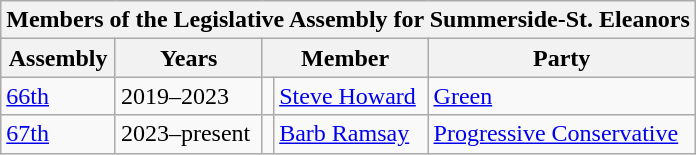<table class="wikitable" align=centre>
<tr>
<th colspan=5>Members of the Legislative Assembly for Summerside-St. Eleanors</th>
</tr>
<tr>
<th>Assembly</th>
<th>Years</th>
<th colspan="2">Member</th>
<th>Party</th>
</tr>
<tr>
<td><a href='#'>66th</a></td>
<td>2019–2023</td>
<td rowspan=1 ></td>
<td rowspan=1><a href='#'>Steve Howard</a></td>
<td rowspan=1><a href='#'>Green</a></td>
</tr>
<tr>
<td><a href='#'>67th</a></td>
<td>2023–present</td>
<td></td>
<td><a href='#'>Barb Ramsay</a></td>
<td><a href='#'>Progressive Conservative</a></td>
</tr>
</table>
